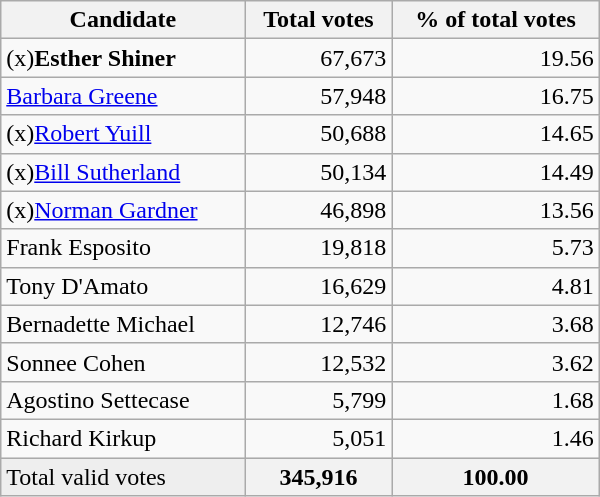<table class="wikitable" width="400">
<tr>
<th align="left">Candidate</th>
<th align="right">Total votes</th>
<th align="right">% of total votes</th>
</tr>
<tr>
<td align="left">(x)<strong>Esther Shiner</strong></td>
<td align="right">67,673</td>
<td align="right">19.56</td>
</tr>
<tr>
<td align="left"><a href='#'>Barbara Greene</a></td>
<td align="right">57,948</td>
<td align="right">16.75</td>
</tr>
<tr>
<td align="left">(x)<a href='#'>Robert Yuill</a></td>
<td align="right">50,688</td>
<td align="right">14.65</td>
</tr>
<tr>
<td align="left">(x)<a href='#'>Bill Sutherland</a></td>
<td align="right">50,134</td>
<td align="right">14.49</td>
</tr>
<tr>
<td align="left">(x)<a href='#'>Norman Gardner</a></td>
<td align="right">46,898</td>
<td align="right">13.56</td>
</tr>
<tr>
<td align="left">Frank Esposito</td>
<td align="right">19,818</td>
<td align="right">5.73</td>
</tr>
<tr>
<td align="left">Tony D'Amato</td>
<td align="right">16,629</td>
<td align="right">4.81</td>
</tr>
<tr>
<td align="left">Bernadette Michael</td>
<td align="right">12,746</td>
<td align="right">3.68</td>
</tr>
<tr>
<td align="left">Sonnee Cohen</td>
<td align="right">12,532</td>
<td align="right">3.62</td>
</tr>
<tr>
<td align="left">Agostino Settecase</td>
<td align="right">5,799</td>
<td align="right">1.68</td>
</tr>
<tr>
<td align="left">Richard Kirkup</td>
<td align="right">5,051</td>
<td align="right">1.46</td>
</tr>
<tr bgcolor="#EEEEEE">
<td align="left">Total valid votes</td>
<th align="right">345,916</th>
<th align="right">100.00</th>
</tr>
</table>
